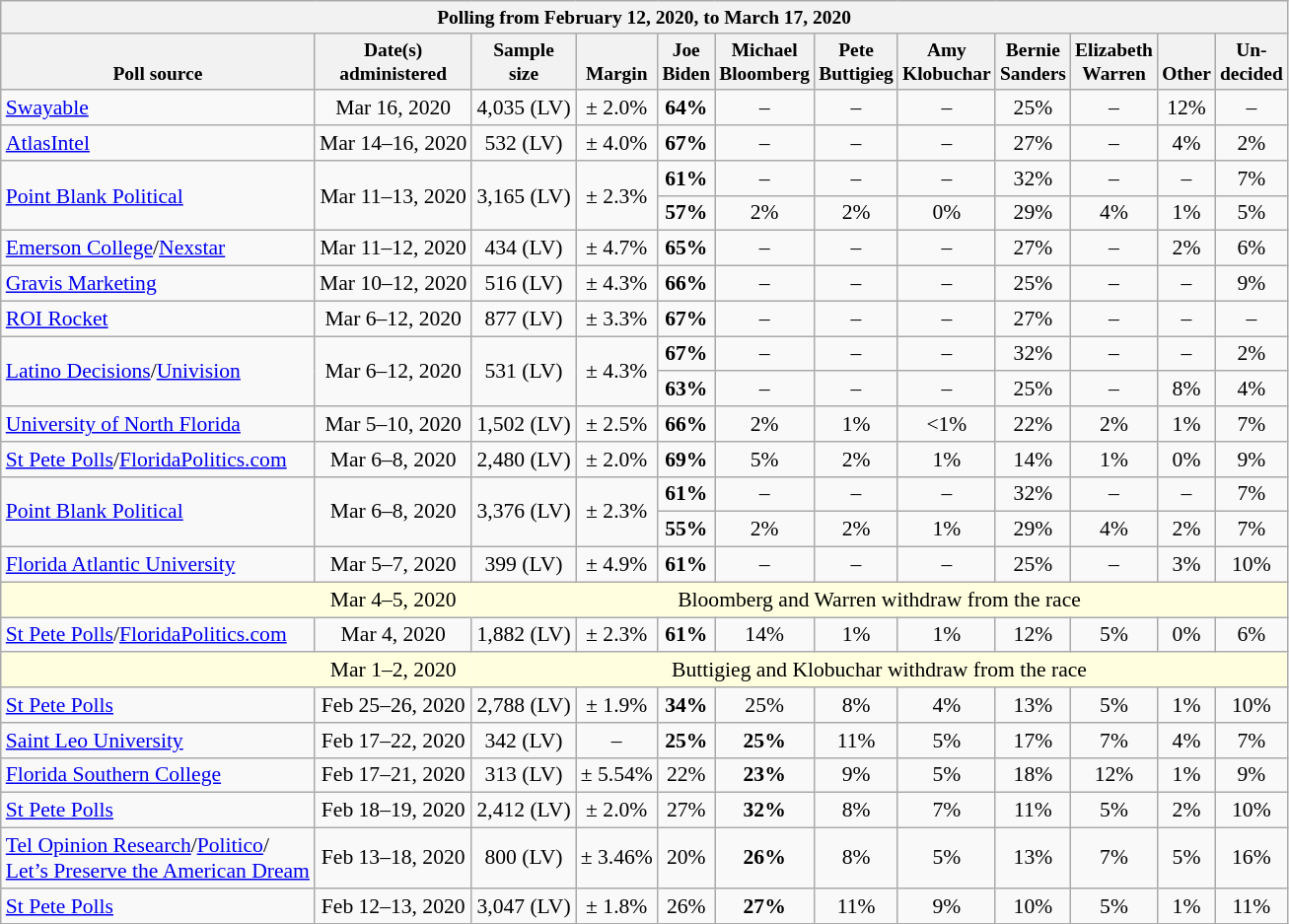<table class="wikitable mw-collapsible mw-collapsed" style="font-size:90%;text-align:center;">
<tr valign=bottom style="font-size:90%;">
<th colspan="14">Polling from February 12, 2020, to March 17, 2020</th>
</tr>
<tr valign=bottom style="font-size:90%;">
<th>Poll source</th>
<th>Date(s)<br>administered</th>
<th>Sample<br>size</th>
<th>Margin<br></th>
<th>Joe<br>Biden</th>
<th>Michael<br>Bloomberg</th>
<th>Pete<br>Buttigieg</th>
<th>Amy<br>Klobuchar</th>
<th>Bernie<br>Sanders</th>
<th>Elizabeth<br>Warren</th>
<th>Other</th>
<th>Un-<br>decided</th>
</tr>
<tr>
<td style="text-align:left;"><a href='#'>Swayable</a></td>
<td>Mar 16, 2020</td>
<td>4,035 (LV)</td>
<td>± 2.0%</td>
<td><strong>64%</strong></td>
<td>–</td>
<td>–</td>
<td>–</td>
<td>25%</td>
<td>–</td>
<td>12%</td>
<td>–</td>
</tr>
<tr>
<td style="text-align:left;"><a href='#'>AtlasIntel</a></td>
<td>Mar 14–16, 2020</td>
<td>532 (LV)</td>
<td>± 4.0%</td>
<td><strong>67%</strong></td>
<td>–</td>
<td>–</td>
<td>–</td>
<td>27%</td>
<td>–</td>
<td>4%</td>
<td>2%</td>
</tr>
<tr>
<td rowspan=2 style="text-align:left;"><a href='#'>Point Blank Political</a></td>
<td rowspan=2>Mar 11–13, 2020</td>
<td rowspan=2>3,165 (LV)</td>
<td rowspan=2>± 2.3%</td>
<td><strong>61%</strong></td>
<td>–</td>
<td>–</td>
<td>–</td>
<td>32%</td>
<td>–</td>
<td>–</td>
<td>7%</td>
</tr>
<tr>
<td><strong>57%</strong></td>
<td>2%</td>
<td>2%</td>
<td>0%</td>
<td>29%</td>
<td>4%</td>
<td>1%</td>
<td>5%</td>
</tr>
<tr>
<td style="text-align:left;"><a href='#'>Emerson College</a>/<a href='#'>Nexstar</a></td>
<td>Mar 11–12, 2020</td>
<td>434 (LV)</td>
<td>± 4.7%</td>
<td><strong>65%</strong></td>
<td>–</td>
<td>–</td>
<td>–</td>
<td>27%</td>
<td>–</td>
<td>2%</td>
<td>6%</td>
</tr>
<tr>
<td style="text-align:left;"><a href='#'>Gravis Marketing</a></td>
<td>Mar 10–12, 2020</td>
<td>516 (LV)</td>
<td>± 4.3%</td>
<td><strong>66%</strong></td>
<td>–</td>
<td>–</td>
<td>–</td>
<td>25%</td>
<td>–</td>
<td>–</td>
<td>9%</td>
</tr>
<tr>
<td style="text-align:left;"><a href='#'>ROI Rocket</a></td>
<td>Mar 6–12, 2020</td>
<td>877 (LV)</td>
<td>± 3.3%</td>
<td><strong>67%</strong></td>
<td>–</td>
<td>–</td>
<td>–</td>
<td>27%</td>
<td>–</td>
<td>–</td>
<td>–</td>
</tr>
<tr>
<td rowspan=2 style="text-align:left;"><a href='#'>Latino Decisions</a>/<a href='#'>Univision</a></td>
<td rowspan=2>Mar 6–12, 2020</td>
<td rowspan=2>531 (LV)</td>
<td rowspan=2>± 4.3%</td>
<td><strong>67%</strong></td>
<td>–</td>
<td>–</td>
<td>–</td>
<td>32%</td>
<td>–</td>
<td>–</td>
<td>2%</td>
</tr>
<tr>
<td><strong>63%</strong></td>
<td>–</td>
<td>–</td>
<td>–</td>
<td>25%</td>
<td>–</td>
<td>8%</td>
<td>4%</td>
</tr>
<tr>
<td style="text-align:left;"><a href='#'>University of North Florida</a></td>
<td>Mar 5–10, 2020</td>
<td>1,502 (LV)</td>
<td>± 2.5%</td>
<td><strong>66%</strong></td>
<td>2%</td>
<td>1%</td>
<td><1%</td>
<td>22%</td>
<td>2%</td>
<td>1%</td>
<td>7%</td>
</tr>
<tr>
<td style="text-align:left;"><a href='#'>St Pete Polls</a>/<a href='#'>FloridaPolitics.com</a></td>
<td>Mar 6–8, 2020</td>
<td>2,480 (LV)</td>
<td>± 2.0%</td>
<td><strong>69%</strong></td>
<td>5%</td>
<td>2%</td>
<td>1%</td>
<td>14%</td>
<td>1%</td>
<td>0%</td>
<td>9%</td>
</tr>
<tr>
<td rowspan=2 style="text-align:left;"><a href='#'>Point Blank Political</a></td>
<td rowspan=2>Mar 6–8, 2020</td>
<td rowspan=2>3,376 (LV)</td>
<td rowspan=2>± 2.3%</td>
<td><strong>61%</strong></td>
<td>–</td>
<td>–</td>
<td>–</td>
<td>32%</td>
<td>–</td>
<td>–</td>
<td>7%</td>
</tr>
<tr>
<td><strong>55%</strong></td>
<td>2%</td>
<td>2%</td>
<td>1%</td>
<td>29%</td>
<td>4%</td>
<td>2%</td>
<td>7%</td>
</tr>
<tr>
<td style="text-align:left;"><a href='#'>Florida Atlantic University</a></td>
<td>Mar 5–7, 2020</td>
<td>399 (LV)</td>
<td>± 4.9%</td>
<td><strong>61%</strong></td>
<td>–</td>
<td>–</td>
<td>–</td>
<td>25%</td>
<td>–</td>
<td>3%</td>
<td>10%</td>
</tr>
<tr style="background:lightyellow;">
<td style="border-right-style:hidden;"></td>
<td style="border-right-style:hidden;">Mar 4–5, 2020</td>
<td colspan="14">Bloomberg and Warren withdraw from the race</td>
</tr>
<tr>
<td style="text-align:left;"><a href='#'>St Pete Polls</a>/<a href='#'>FloridaPolitics.com</a></td>
<td>Mar 4, 2020</td>
<td>1,882 (LV)</td>
<td>± 2.3%</td>
<td><strong>61%</strong></td>
<td>14%</td>
<td>1%</td>
<td>1%</td>
<td>12%</td>
<td>5%</td>
<td>0%</td>
<td>6%</td>
</tr>
<tr style="background:lightyellow;">
<td style="border-right-style:hidden;"></td>
<td style="border-right-style:hidden;">Mar 1–2, 2020</td>
<td colspan="14">Buttigieg and Klobuchar withdraw from the race</td>
</tr>
<tr>
<td style="text-align:left;"><a href='#'>St Pete Polls</a></td>
<td>Feb 25–26, 2020</td>
<td>2,788 (LV)</td>
<td>± 1.9%</td>
<td><strong>34%</strong></td>
<td>25%</td>
<td>8%</td>
<td>4%</td>
<td>13%</td>
<td>5%</td>
<td>1%</td>
<td>10%</td>
</tr>
<tr>
<td style="text-align:left;"><a href='#'>Saint Leo University</a></td>
<td>Feb 17–22, 2020</td>
<td>342 (LV)</td>
<td>–</td>
<td><strong>25%</strong></td>
<td><strong>25%</strong></td>
<td>11%</td>
<td>5%</td>
<td>17%</td>
<td>7%</td>
<td>4%</td>
<td>7%</td>
</tr>
<tr>
<td style="text-align:left;"><a href='#'>Florida Southern College</a></td>
<td>Feb 17–21, 2020</td>
<td>313 (LV)</td>
<td>± 5.54%</td>
<td>22%</td>
<td><strong>23%</strong></td>
<td>9%</td>
<td>5%</td>
<td>18%</td>
<td>12%</td>
<td>1%</td>
<td>9%</td>
</tr>
<tr>
<td style="text-align:left;"><a href='#'>St Pete Polls</a></td>
<td>Feb 18–19, 2020</td>
<td>2,412 (LV)</td>
<td>± 2.0%</td>
<td>27%</td>
<td><strong>32%</strong></td>
<td>8%</td>
<td>7%</td>
<td>11%</td>
<td>5%</td>
<td>2%</td>
<td>10%</td>
</tr>
<tr>
<td style="text-align:left;"><a href='#'>Tel Opinion Research</a>/<a href='#'>Politico</a>/<a href='#'><br>Let’s Preserve the American Dream</a></td>
<td>Feb 13–18, 2020</td>
<td>800 (LV)</td>
<td>± 3.46%</td>
<td>20%</td>
<td><strong>26%</strong></td>
<td>8%</td>
<td>5%</td>
<td>13%</td>
<td>7%</td>
<td>5%</td>
<td>16%</td>
</tr>
<tr>
<td style="text-align:left;"><a href='#'>St Pete Polls</a></td>
<td>Feb 12–13, 2020</td>
<td>3,047 (LV)</td>
<td>± 1.8%</td>
<td>26%</td>
<td><strong>27%</strong></td>
<td>11%</td>
<td>9%</td>
<td>10%</td>
<td>5%</td>
<td>1%</td>
<td>11%</td>
</tr>
</table>
